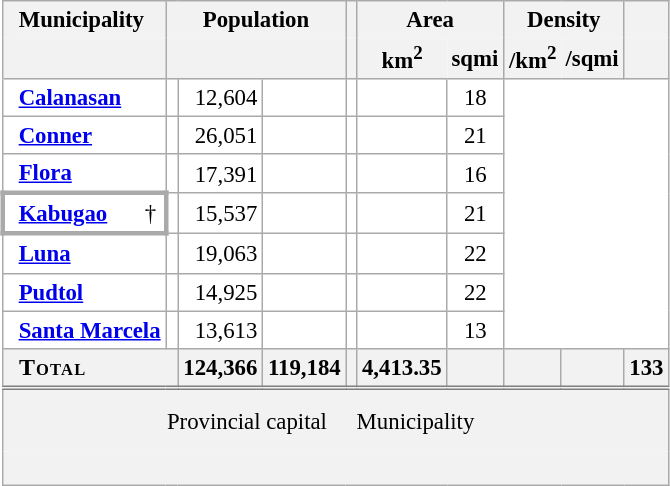<table class="wikitable sortable" style="table-layout:fixed;text-align:right;background-color:white;font-size:95%;border-collapse:collapse;margin:auto;">
<tr style="vertical-align:top;">
<th scope="col" style="border-width:thin 0 0 thin;" class="unsortable" rowspan="2"></th>
<th scope="col" style="border-width:thin 0 0 0;text-align:left;" class="unsortable" colspan="2">Municipality</th>
<th scope="col" style="border-bottom:0;text-align:center;" class="unsortable" colspan="3">Population</th>
<th scope="col" style="border-bottom:0;text-align:center;" class="unsortable"></th>
<th scope="col" style="border-bottom:0;text-align:center;" class="unsortable" colspan="2">Area</th>
<th scope="col" style="border-bottom:0;text-align:center;" class="unsortable" colspan="2">Density</th>
<th scope="col" style="border-bottom:0;text-align:center;" class="unsortable"></th>
</tr>
<tr>
<th style="border-width:0 thin thin 0;" colspan="2"></th>
<th style="border-width:0 0 thin thin;text-align:center;" colspan="2"></th>
<th style="border-width:0 thin thin 0;text-align:center;"></th>
<th style="border-top:0;"></th>
<th style="border-width:0 0 thin thin;text-align:center;">km<sup>2</sup></th>
<th style="border-width:0 thin thin 0;text-align:center;" class="unsortable">sqmi</th>
<th style="border-width:0 0 thin thin;text-align:center;">/km<sup>2</sup></th>
<th style="border-width:0 thin thin 0;text-align:center;" class="unsortable">/sqmi</th>
<th style="border-top:0;"></th>
</tr>
<tr>
<th scope="row" style="border-right:0;background-color:initial;"></th>
<td style="text-align:left;font-weight:bold;border-left:0;" colspan="2"><a href='#'>Calanasan</a></td>
<td></td>
<td>12,604</td>
<td></td>
<td></td>
<td></td>
<td style="text-align:center;">18</td>
</tr>
<tr>
<th scope="row" style="border-right:0;background-color:initial;"></th>
<td style="text-align:left;font-weight:bold;border-left:0;" colspan="2"><a href='#'>Conner</a></td>
<td></td>
<td>26,051</td>
<td></td>
<td></td>
<td></td>
<td style="text-align:center;">21</td>
</tr>
<tr>
<th scope="row" style="border-right:0;background-color:initial;"></th>
<td style="text-align:left;font-weight:bold;border-left:0;" colspan="2"><a href='#'>Flora</a></td>
<td></td>
<td>17,391</td>
<td></td>
<td></td>
<td></td>
<td style="text-align:center;">16</td>
</tr>
<tr>
<th scope="row" style="border-width:medium 0 medium medium;background-color:initial;"></th>
<td style="text-align:left;font-weight:bold;border-width:medium 0 medium;"><a href='#'>Kabugao</a></td>
<td style="border-width:medium medium medium 0;text-align:center;">†</td>
<td></td>
<td>15,537</td>
<td></td>
<td></td>
<td></td>
<td style="text-align:center;">21</td>
</tr>
<tr>
<th scope="row" style="border-right:0;background-color:initial;"></th>
<td style="text-align:left;font-weight:bold;border-left:0;" colspan="2"><a href='#'>Luna</a></td>
<td></td>
<td>19,063</td>
<td></td>
<td></td>
<td></td>
<td style="text-align:center;">22</td>
</tr>
<tr>
<th scope="row" style="border-right:0;background-color:initial;"></th>
<td style="text-align:left;font-weight:bold;border-left:0;" colspan="2"><a href='#'>Pudtol</a></td>
<td></td>
<td>14,925</td>
<td></td>
<td></td>
<td></td>
<td style="text-align:center;">22</td>
</tr>
<tr>
<th scope="row" style="border-right:0;background-color:initial;"></th>
<td style="text-align:left;font-weight:bold;border-left:0;" colspan="2"><a href='#'>Santa Marcela</a></td>
<td></td>
<td>13,613</td>
<td></td>
<td></td>
<td></td>
<td style="text-align:center;">13</td>
</tr>
<tr class="sortbottom">
<th scope="row" style="border-right:0;"></th>
<th colspan="3" style="border-left:0;text-align:left;font-size:medium;font-variant:small-caps;letter-spacing:0.05em;">Total</th>
<th style="text-align:right;">124,366</th>
<th style="text-align:right;">119,184</th>
<th style="text-align:right;"></th>
<th style="text-align:right;">4,413.35</th>
<th style="text-align:right;"></th>
<th style="text-align:right;"></th>
<th style="text-align:right;"></th>
<th style="text-align:center;">133</th>
</tr>
<tr class="sortbottom" style="background-color:#F2F2F2;line-height:1.3em;border-top:double grey;">
<td colspan="2" style="border-width:thin 0 0 thin;"></td>
<td colspan="5" style="border-width:thin 0 0 0;text-align:center;padding:0.7em 0;">Provincial capital</td>
<td colspan="6" style="border-width:thin 0 0 0;text-align:left;padding:0.7em 0;">Municipality</td>
</tr>
<tr class="sortbottom" style="background-color:#F2F2F2;line-height:1.3em;font-size:110%;">
<td colspan="13" style="border-top:0;padding:0 12em;text-align:left;"><br></td>
</tr>
</table>
